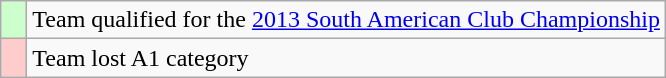<table class="wikitable" style="text-align: left;">
<tr>
<td width=10px bgcolor=#ccffcc></td>
<td>Team qualified for the <a href='#'>2013 South American Club Championship</a></td>
</tr>
<tr>
<td width=10px bgcolor=#ffcccc></td>
<td>Team lost A1 category</td>
</tr>
</table>
